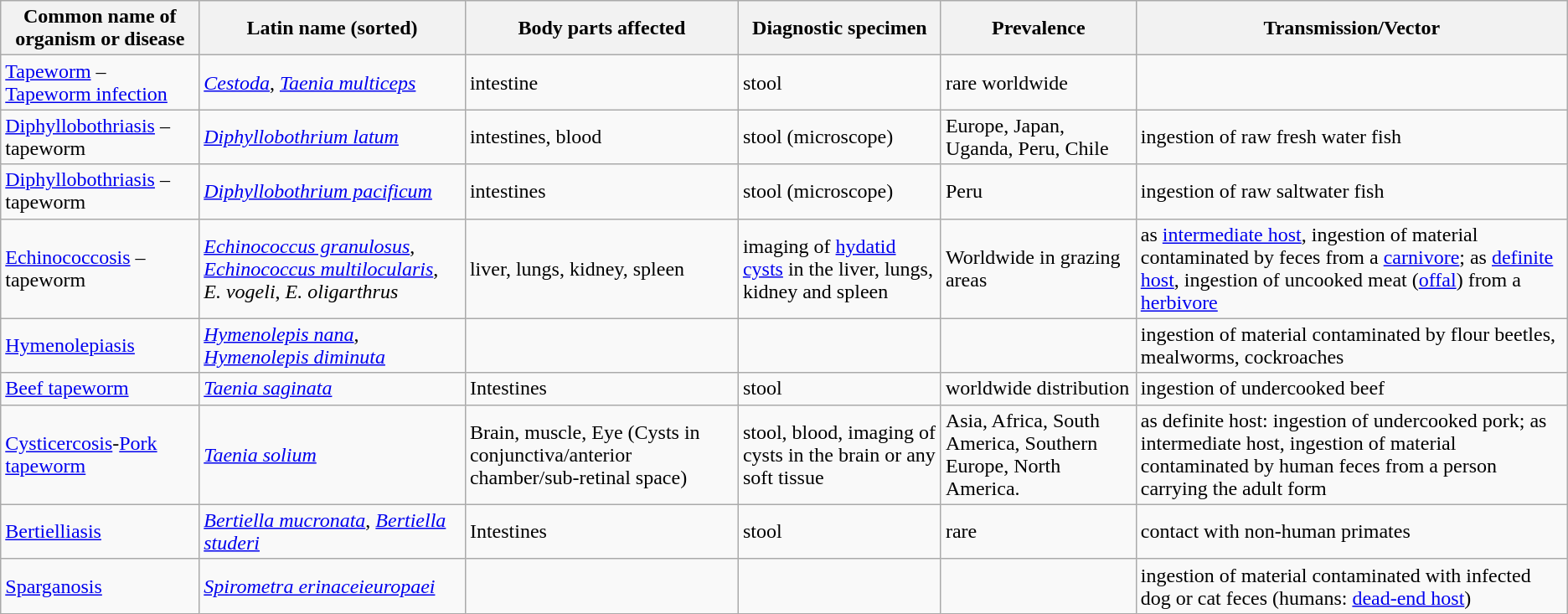<table class="wikitable sortable">
<tr>
<th>Common name of organism or disease</th>
<th>Latin name (sorted)</th>
<th>Body parts affected</th>
<th>Diagnostic specimen</th>
<th>Prevalence</th>
<th>Transmission/Vector</th>
</tr>
<tr>
<td><a href='#'>Tapeworm</a> – <a href='#'>Tapeworm infection</a></td>
<td><em><a href='#'>Cestoda</a></em>, <em><a href='#'>Taenia multiceps</a></em></td>
<td>intestine</td>
<td>stool</td>
<td>rare worldwide</td>
<td></td>
</tr>
<tr>
<td><a href='#'>Diphyllobothriasis</a> – tapeworm</td>
<td><em><a href='#'>Diphyllobothrium latum</a></em></td>
<td>intestines, blood</td>
<td>stool (microscope)</td>
<td>Europe, Japan, Uganda, Peru, Chile</td>
<td>ingestion of raw fresh water fish</td>
</tr>
<tr>
<td><a href='#'>Diphyllobothriasis</a> – tapeworm</td>
<td><em><a href='#'>Diphyllobothrium pacificum</a></em></td>
<td>intestines</td>
<td>stool (microscope)</td>
<td>Peru</td>
<td>ingestion of raw saltwater fish</td>
</tr>
<tr>
<td><a href='#'>Echinococcosis</a> – tapeworm</td>
<td><em><a href='#'>Echinococcus granulosus</a></em>, <em><a href='#'>Echinococcus multilocularis</a></em>, <em>E. vogeli</em>, <em>E. oligarthrus</em></td>
<td>liver, lungs, kidney, spleen</td>
<td>imaging of <a href='#'>hydatid cysts</a> in the liver, lungs, kidney and spleen</td>
<td>Worldwide in grazing areas</td>
<td>as <a href='#'>intermediate host</a>, ingestion of material contaminated by feces from a <a href='#'>carnivore</a>; as <a href='#'>definite host</a>, ingestion of uncooked meat (<a href='#'>offal</a>) from a <a href='#'>herbivore</a></td>
</tr>
<tr>
<td><a href='#'>Hymenolepiasis</a></td>
<td><em><a href='#'>Hymenolepis nana</a></em>, <em><a href='#'>Hymenolepis diminuta</a></em></td>
<td></td>
<td></td>
<td></td>
<td>ingestion of material contaminated by flour beetles, mealworms, cockroaches</td>
</tr>
<tr>
<td><a href='#'>Beef tapeworm</a></td>
<td><em><a href='#'>Taenia saginata</a></em></td>
<td>Intestines</td>
<td>stool</td>
<td>worldwide distribution</td>
<td>ingestion of undercooked beef</td>
</tr>
<tr>
<td><a href='#'>Cysticercosis</a>-<a href='#'>Pork tapeworm</a></td>
<td><em><a href='#'>Taenia solium</a></em></td>
<td>Brain, muscle, Eye (Cysts in conjunctiva/anterior chamber/sub-retinal space)</td>
<td>stool, blood, imaging of cysts in the brain or any soft tissue</td>
<td>Asia, Africa, South America, Southern Europe, North America.</td>
<td>as definite host: ingestion of undercooked pork; as intermediate host, ingestion of material contaminated by human feces from a person carrying the adult form</td>
</tr>
<tr>
<td><a href='#'>Bertielliasis</a></td>
<td><em><a href='#'>Bertiella mucronata</a></em>, <em><a href='#'>Bertiella studeri</a></em></td>
<td>Intestines</td>
<td>stool</td>
<td>rare</td>
<td>contact with non-human primates</td>
</tr>
<tr>
<td><a href='#'>Sparganosis</a></td>
<td><em><a href='#'>Spirometra erinaceieuropaei</a></em></td>
<td></td>
<td></td>
<td></td>
<td>ingestion of material contaminated with infected dog or cat feces (humans: <a href='#'>dead-end host</a>)</td>
</tr>
</table>
